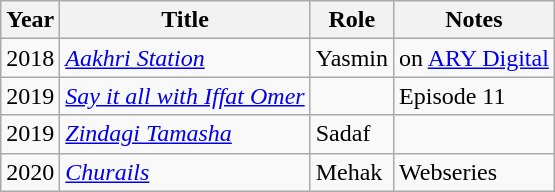<table class="wikitable">
<tr>
<th>Year</th>
<th>Title</th>
<th>Role</th>
<th>Notes</th>
</tr>
<tr>
<td>2018</td>
<td><em><a href='#'>Aakhri Station</a></em></td>
<td>Yasmin</td>
<td>on <a href='#'>ARY Digital</a></td>
</tr>
<tr>
<td>2019</td>
<td><em><a href='#'>Say it all with Iffat Omer</a></em></td>
<td></td>
<td>Episode 11</td>
</tr>
<tr>
<td>2019</td>
<td><em><a href='#'>Zindagi Tamasha</a></em></td>
<td>Sadaf</td>
<td></td>
</tr>
<tr>
<td>2020</td>
<td><em><a href='#'>Churails</a></em></td>
<td>Mehak</td>
<td>Webseries</td>
</tr>
</table>
